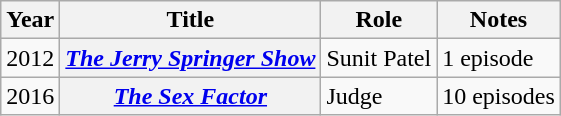<table class="wikitable sortable">
<tr>
<th>Year</th>
<th>Title</th>
<th>Role</th>
<th class="unsortable">Notes</th>
</tr>
<tr>
<td>2012</td>
<th><em><a href='#'>The Jerry Springer Show</a></em></th>
<td>Sunit Patel</td>
<td>1 episode</td>
</tr>
<tr>
<td>2016</td>
<th><em><a href='#'>The Sex Factor</a></em></th>
<td>Judge</td>
<td>10 episodes</td>
</tr>
</table>
